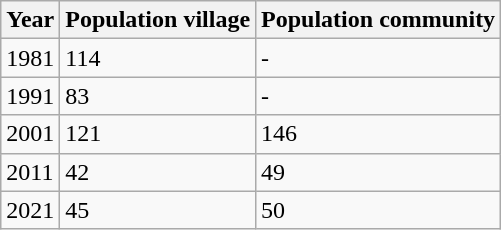<table class="wikitable">
<tr>
<th>Year</th>
<th>Population village</th>
<th>Population community</th>
</tr>
<tr>
<td>1981</td>
<td>114</td>
<td>-</td>
</tr>
<tr>
<td>1991</td>
<td>83</td>
<td>-</td>
</tr>
<tr>
<td>2001</td>
<td>121</td>
<td>146</td>
</tr>
<tr>
<td>2011</td>
<td>42</td>
<td>49</td>
</tr>
<tr>
<td>2021</td>
<td>45</td>
<td>50</td>
</tr>
</table>
